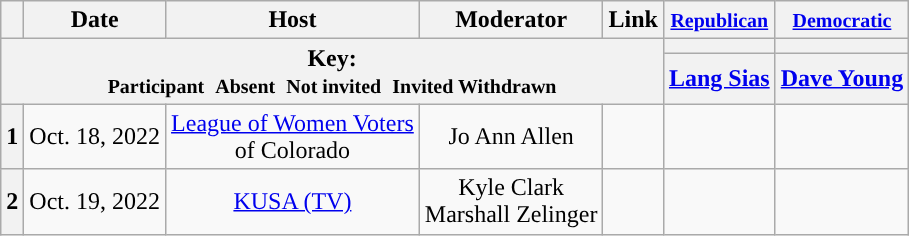<table class="wikitable" style="text-align:center;">
<tr>
<th scope="col"></th>
<th scope="col">Date</th>
<th scope="col">Host</th>
<th scope="col">Moderator</th>
<th scope="col">Link</th>
<th scope="col"><small><a href='#'>Republican</a></small></th>
<th scope="col"><small><a href='#'>Democratic</a></small></th>
</tr>
<tr>
<th colspan="5" rowspan="2">Key:<br> <small>Participant </small>  <small>Absent </small>  <small>Not invited </small>  <small>Invited  Withdrawn</small></th>
<th scope="col" style="background:"></th>
<th scope="col" style="background:"></th>
</tr>
<tr>
<th scope="col"><a href='#'>Lang Sias</a></th>
<th scope="col"><a href='#'>Dave Young</a></th>
</tr>
<tr>
<th>1</th>
<td style="white-space:nowrap;">Oct. 18, 2022</td>
<td style="white-space:nowrap;"><a href='#'>League of Women Voters</a><br>of Colorado</td>
<td style="white-space:nowrap;">Jo Ann Allen</td>
<td style="white-space:nowrap;"></td>
<td></td>
<td></td>
</tr>
<tr>
<th>2</th>
<td style="white-space:nowrap;">Oct. 19, 2022</td>
<td style="white-space:nowrap;"><a href='#'>KUSA (TV)</a></td>
<td style="white-space:nowrap;">Kyle Clark<br>Marshall Zelinger</td>
<td style="white-space:nowrap;"></td>
<td></td>
<td></td>
</tr>
</table>
